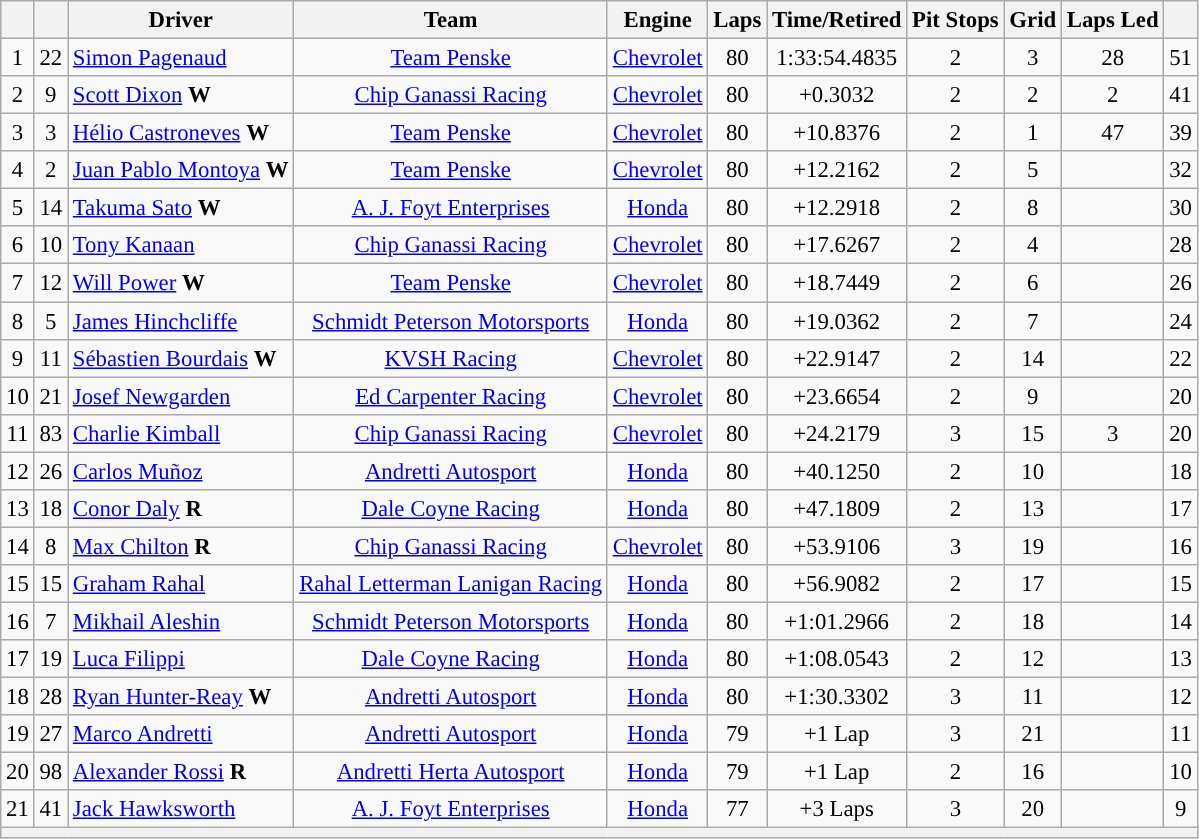<table class="wikitable" style="text-align:center; font-size: 95%;">
<tr>
<th></th>
<th></th>
<th>Driver</th>
<th>Team</th>
<th>Engine</th>
<th>Laps</th>
<th>Time/Retired</th>
<th>Pit Stops</th>
<th>Grid</th>
<th>Laps Led</th>
<th></th>
</tr>
<tr>
<td>1</td>
<td>22</td>
<td align="left"> <a href='#'>Simon Pagenaud</a></td>
<td><a href='#'>Team Penske</a></td>
<td><a href='#'>Chevrolet</a></td>
<td>80</td>
<td>1:33:54.4835</td>
<td>2</td>
<td>3</td>
<td>28</td>
<td>51</td>
</tr>
<tr>
<td>2</td>
<td>9</td>
<td align="left"> <a href='#'>Scott Dixon</a> <strong><span>W</span></strong></td>
<td><a href='#'>Chip Ganassi Racing</a></td>
<td><a href='#'>Chevrolet</a></td>
<td>80</td>
<td>+0.3032</td>
<td>2</td>
<td>2</td>
<td>2</td>
<td>41</td>
</tr>
<tr>
<td>3</td>
<td>3</td>
<td align="left"> <a href='#'>Hélio Castroneves</a> <strong><span>W</span></strong></td>
<td><a href='#'>Team Penske</a></td>
<td><a href='#'>Chevrolet</a></td>
<td>80</td>
<td>+10.8376</td>
<td>2</td>
<td>1</td>
<td>47</td>
<td>39</td>
</tr>
<tr>
<td>4</td>
<td>2</td>
<td align="left"> <a href='#'>Juan Pablo Montoya</a> <strong><span>W</span></strong></td>
<td><a href='#'>Team Penske</a></td>
<td><a href='#'>Chevrolet</a></td>
<td>80</td>
<td>+12.2162</td>
<td>2</td>
<td>5</td>
<td></td>
<td>32</td>
</tr>
<tr>
<td>5</td>
<td>14</td>
<td align="left"> <a href='#'>Takuma Sato</a> <strong><span>W</span></strong></td>
<td><a href='#'>A. J. Foyt Enterprises</a></td>
<td><a href='#'>Honda</a></td>
<td>80</td>
<td>+12.2918</td>
<td>2</td>
<td>8</td>
<td></td>
<td>30</td>
</tr>
<tr>
<td>6</td>
<td>10</td>
<td align="left"> <a href='#'>Tony Kanaan</a></td>
<td><a href='#'>Chip Ganassi Racing</a></td>
<td><a href='#'>Chevrolet</a></td>
<td>80</td>
<td>+17.6267</td>
<td>2</td>
<td>4</td>
<td></td>
<td>28</td>
</tr>
<tr>
<td>7</td>
<td>12</td>
<td align="left"> <a href='#'>Will Power</a> <strong><span>W</span></strong></td>
<td><a href='#'>Team Penske</a></td>
<td><a href='#'>Chevrolet</a></td>
<td>80</td>
<td>+18.7449</td>
<td>2</td>
<td>6</td>
<td></td>
<td>26</td>
</tr>
<tr>
<td>8</td>
<td>5</td>
<td align="left"> <a href='#'>James Hinchcliffe</a></td>
<td><a href='#'>Schmidt Peterson Motorsports</a></td>
<td><a href='#'>Honda</a></td>
<td>80</td>
<td>+19.0362</td>
<td>2</td>
<td>7</td>
<td></td>
<td>24</td>
</tr>
<tr>
<td>9</td>
<td>11</td>
<td align="left"> <a href='#'>Sébastien Bourdais</a> <strong><span>W</span></strong></td>
<td><a href='#'>KVSH Racing</a></td>
<td><a href='#'>Chevrolet</a></td>
<td>80</td>
<td>+22.9147</td>
<td>2</td>
<td>14</td>
<td></td>
<td>22</td>
</tr>
<tr>
<td>10</td>
<td>21</td>
<td align="left"> <a href='#'>Josef Newgarden</a></td>
<td><a href='#'>Ed Carpenter Racing</a></td>
<td><a href='#'>Chevrolet</a></td>
<td>80</td>
<td>+23.6654</td>
<td>2</td>
<td>9</td>
<td></td>
<td>20</td>
</tr>
<tr>
<td>11</td>
<td>83</td>
<td align="left"> <a href='#'>Charlie Kimball</a></td>
<td><a href='#'>Chip Ganassi Racing</a></td>
<td><a href='#'>Chevrolet</a></td>
<td>80</td>
<td>+24.2179</td>
<td>3</td>
<td>15</td>
<td>3</td>
<td>20</td>
</tr>
<tr>
<td>12</td>
<td>26</td>
<td align="left"> <a href='#'>Carlos Muñoz</a></td>
<td><a href='#'>Andretti Autosport</a></td>
<td><a href='#'>Honda</a></td>
<td>80</td>
<td>+40.1250</td>
<td>2</td>
<td>10</td>
<td></td>
<td>18</td>
</tr>
<tr>
<td>13</td>
<td>18</td>
<td align="left"> <a href='#'>Conor Daly</a> <strong><span>R</span></strong></td>
<td><a href='#'>Dale Coyne Racing</a></td>
<td><a href='#'>Honda</a></td>
<td>80</td>
<td>+47.1809</td>
<td>2</td>
<td>13</td>
<td></td>
<td>17</td>
</tr>
<tr>
<td>14</td>
<td>8</td>
<td align="left"> <a href='#'>Max Chilton</a> <strong><span>R</span></strong></td>
<td><a href='#'>Chip Ganassi Racing</a></td>
<td><a href='#'>Chevrolet</a></td>
<td>80</td>
<td>+53.9106</td>
<td>3</td>
<td>19</td>
<td></td>
<td>16</td>
</tr>
<tr>
<td>15</td>
<td>15</td>
<td align="left"> <a href='#'>Graham Rahal</a></td>
<td><a href='#'>Rahal Letterman Lanigan Racing</a></td>
<td><a href='#'>Honda</a></td>
<td>80</td>
<td>+56.9082</td>
<td>2</td>
<td>17</td>
<td></td>
<td>15</td>
</tr>
<tr>
<td>16</td>
<td>7</td>
<td align="left"> <a href='#'>Mikhail Aleshin</a></td>
<td><a href='#'>Schmidt Peterson Motorsports</a></td>
<td><a href='#'>Honda</a></td>
<td>80</td>
<td>+1:01.2966</td>
<td>2</td>
<td>18</td>
<td></td>
<td>14</td>
</tr>
<tr>
<td>17</td>
<td>19</td>
<td align="left"> <a href='#'>Luca Filippi</a></td>
<td><a href='#'>Dale Coyne Racing</a></td>
<td><a href='#'>Honda</a></td>
<td>80</td>
<td>+1:08.0543</td>
<td>2</td>
<td>12</td>
<td></td>
<td>13</td>
</tr>
<tr>
<td>18</td>
<td>28</td>
<td align="left"> <a href='#'>Ryan Hunter-Reay</a> <strong><span>W</span></strong></td>
<td><a href='#'>Andretti Autosport</a></td>
<td><a href='#'>Honda</a></td>
<td>80</td>
<td>+1:30.3302</td>
<td>3</td>
<td>11</td>
<td></td>
<td>12</td>
</tr>
<tr>
<td>19</td>
<td>27</td>
<td align="left"> <a href='#'>Marco Andretti</a></td>
<td><a href='#'>Andretti Autosport</a></td>
<td><a href='#'>Honda</a></td>
<td>79</td>
<td>+1 Lap</td>
<td>3</td>
<td>21</td>
<td></td>
<td>11</td>
</tr>
<tr>
<td>20</td>
<td>98</td>
<td align="left"> <a href='#'>Alexander Rossi</a> <strong><span>R</span></strong></td>
<td><a href='#'>Andretti Herta Autosport</a></td>
<td><a href='#'>Honda</a></td>
<td>79</td>
<td>+1 Lap</td>
<td>2</td>
<td>16</td>
<td></td>
<td>10</td>
</tr>
<tr>
<td>21</td>
<td>41</td>
<td align="left"> <a href='#'>Jack Hawksworth</a></td>
<td><a href='#'>A. J. Foyt Enterprises</a></td>
<td><a href='#'>Honda</a></td>
<td>77</td>
<td>+3 Laps</td>
<td>3</td>
<td>20</td>
<td></td>
<td>9</td>
</tr>
<tr>
<th colspan=11></th>
</tr>
</table>
